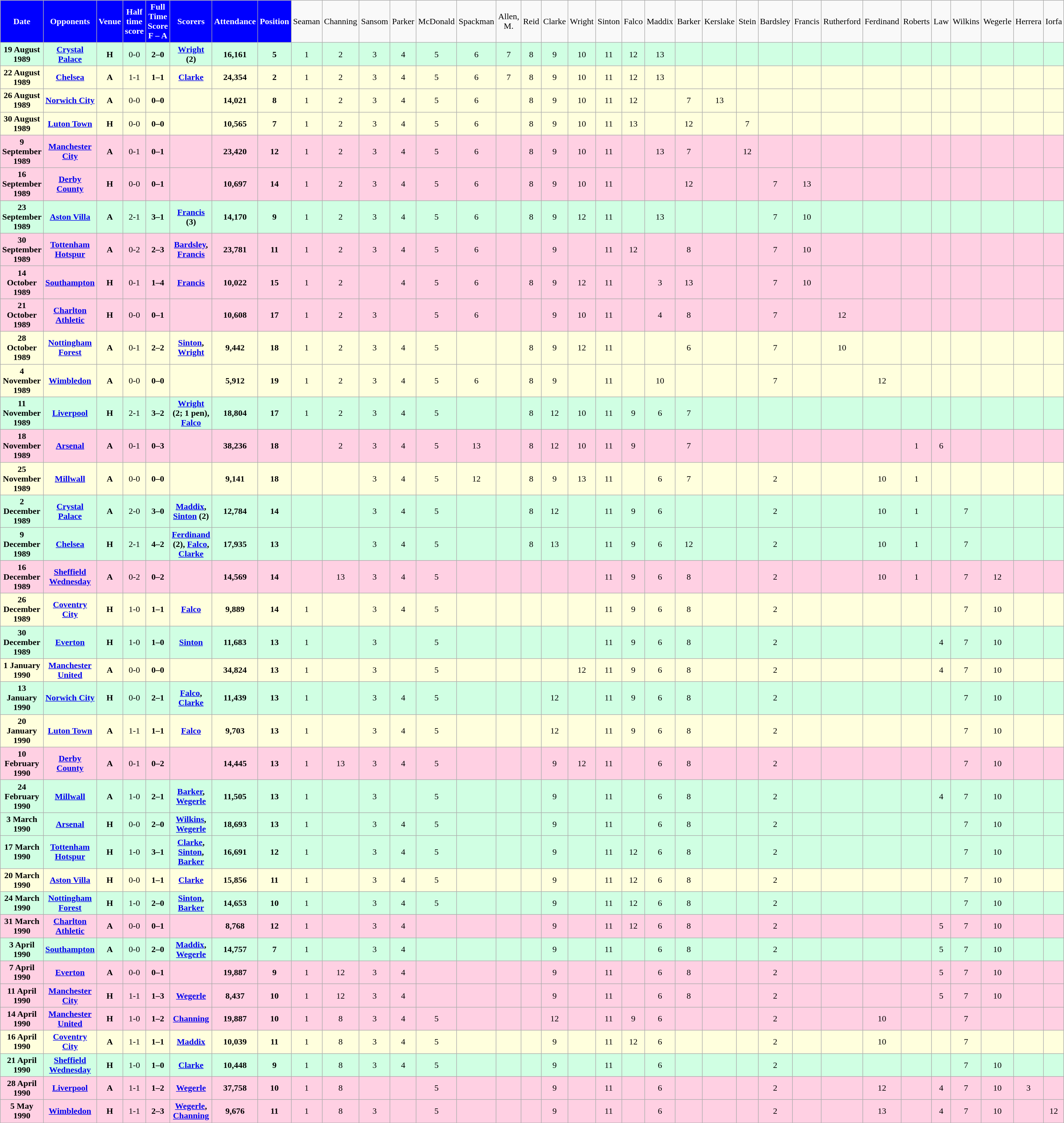<table class="wikitable sortable" style="font-size:100%; text-align:center">
<tr>
<th style="background:#0000FF; color:white; text-align:center;">Date</th>
<th style="background:#0000FF; color:white; text-align:center;">Opponents</th>
<th style="background:#0000FF; color:white; text-align:center;">Venue</th>
<th style="background:#0000FF; color:white; text-align:center;">Half time score</th>
<th style="background:#0000FF; color:white; text-align:center;">Full Time Score<br><strong>F – A</strong></th>
<th style="background:#0000FF; color:white; text-align:center;">Scorers</th>
<th style="background:#0000FF; color:white; text-align:center;">Attendance</th>
<th style="background:#0000FF; color:white; text-align:center;">Position</th>
<td>Seaman</td>
<td>Channing</td>
<td>Sansom</td>
<td>Parker</td>
<td>McDonald</td>
<td>Spackman</td>
<td>Allen, M.</td>
<td>Reid</td>
<td>Clarke</td>
<td>Wright</td>
<td>Sinton</td>
<td>Falco</td>
<td>Maddix</td>
<td>Barker</td>
<td>Kerslake</td>
<td>Stein</td>
<td>Bardsley</td>
<td>Francis</td>
<td>Rutherford</td>
<td>Ferdinand</td>
<td>Roberts</td>
<td>Law</td>
<td>Wilkins</td>
<td>Wegerle</td>
<td>Herrera</td>
<td>Iorfa</td>
</tr>
<tr style="background-color: #d0ffe3;">
<td><strong>19 August 1989</strong></td>
<td><a href='#'><strong>Crystal Palace</strong></a></td>
<td><strong>H</strong></td>
<td>0-0</td>
<td><strong>2–0</strong></td>
<td><strong><a href='#'>Wright</a> (2)</strong></td>
<td><strong>16,161</strong></td>
<td><strong>5</strong></td>
<td>1</td>
<td>2</td>
<td>3</td>
<td>4</td>
<td>5</td>
<td>6</td>
<td>7</td>
<td>8</td>
<td>9</td>
<td>10</td>
<td>11</td>
<td>12</td>
<td>13</td>
<td></td>
<td></td>
<td></td>
<td></td>
<td></td>
<td></td>
<td></td>
<td></td>
<td></td>
<td></td>
<td></td>
<td></td>
<td></td>
</tr>
<tr style="background-color: #ffffdd;">
<td><strong>22 August 1989</strong></td>
<td><a href='#'><strong>Chelsea</strong></a></td>
<td><strong>A</strong></td>
<td>1-1</td>
<td><strong>1–1</strong></td>
<td><a href='#'><strong>Clarke</strong></a></td>
<td><strong>24,354</strong></td>
<td><strong>2</strong></td>
<td>1</td>
<td>2</td>
<td>3</td>
<td>4</td>
<td>5</td>
<td>6</td>
<td>7</td>
<td>8</td>
<td>9</td>
<td>10</td>
<td>11</td>
<td>12</td>
<td>13</td>
<td></td>
<td></td>
<td></td>
<td></td>
<td></td>
<td></td>
<td></td>
<td></td>
<td></td>
<td></td>
<td></td>
<td></td>
<td></td>
</tr>
<tr style="background-color: #ffffdd;">
<td><strong>26 August 1989</strong></td>
<td><a href='#'><strong>Norwich City</strong></a></td>
<td><strong>A</strong></td>
<td>0-0</td>
<td><strong>0–0</strong></td>
<td></td>
<td><strong>14,021</strong></td>
<td><strong>8</strong></td>
<td>1</td>
<td>2</td>
<td>3</td>
<td>4</td>
<td>5</td>
<td>6</td>
<td></td>
<td>8</td>
<td>9</td>
<td>10</td>
<td>11</td>
<td>12</td>
<td></td>
<td>7</td>
<td>13</td>
<td></td>
<td></td>
<td></td>
<td></td>
<td></td>
<td></td>
<td></td>
<td></td>
<td></td>
<td></td>
<td></td>
</tr>
<tr style="background-color: #ffffdd;">
<td><strong>30 August 1989</strong></td>
<td><a href='#'><strong>Luton Town</strong></a></td>
<td><strong>H</strong></td>
<td>0-0</td>
<td><strong>0–0</strong></td>
<td></td>
<td><strong>10,565</strong></td>
<td><strong>7</strong></td>
<td>1</td>
<td>2</td>
<td>3</td>
<td>4</td>
<td>5</td>
<td>6</td>
<td></td>
<td>8</td>
<td>9</td>
<td>10</td>
<td>11</td>
<td>13</td>
<td></td>
<td>12</td>
<td></td>
<td>7</td>
<td></td>
<td></td>
<td></td>
<td></td>
<td></td>
<td></td>
<td></td>
<td></td>
<td></td>
<td></td>
</tr>
<tr style="background-color: #ffd0e3;">
<td><strong>9 September 1989</strong></td>
<td><a href='#'><strong>Manchester City</strong></a></td>
<td><strong>A</strong></td>
<td>0-1</td>
<td><strong>0–1</strong></td>
<td></td>
<td><strong>23,420</strong></td>
<td><strong>12</strong></td>
<td>1</td>
<td>2</td>
<td>3</td>
<td>4</td>
<td>5</td>
<td>6</td>
<td></td>
<td>8</td>
<td>9</td>
<td>10</td>
<td>11</td>
<td></td>
<td>13</td>
<td>7</td>
<td></td>
<td>12</td>
<td></td>
<td></td>
<td></td>
<td></td>
<td></td>
<td></td>
<td></td>
<td></td>
<td></td>
<td></td>
</tr>
<tr style="background-color: #ffd0e3;">
<td><strong>16 September 1989</strong></td>
<td><a href='#'><strong>Derby County</strong></a></td>
<td><strong>H</strong></td>
<td>0-0</td>
<td><strong>0–1</strong></td>
<td></td>
<td><strong>10,697</strong></td>
<td><strong>14</strong></td>
<td>1</td>
<td>2</td>
<td>3</td>
<td>4</td>
<td>5</td>
<td>6</td>
<td></td>
<td>8</td>
<td>9</td>
<td>10</td>
<td>11</td>
<td></td>
<td></td>
<td>12</td>
<td></td>
<td></td>
<td>7</td>
<td>13</td>
<td></td>
<td></td>
<td></td>
<td></td>
<td></td>
<td></td>
<td></td>
<td></td>
</tr>
<tr style="background-color: #d0ffe3;">
<td><strong>23 September 1989</strong></td>
<td><a href='#'><strong>Aston Villa</strong></a></td>
<td><strong>A</strong></td>
<td>2-1</td>
<td><strong>3–1</strong></td>
<td><strong><a href='#'>Francis</a> (3)</strong></td>
<td><strong>14,170</strong></td>
<td><strong>9</strong></td>
<td>1</td>
<td>2</td>
<td>3</td>
<td>4</td>
<td>5</td>
<td>6</td>
<td></td>
<td>8</td>
<td>9</td>
<td>12</td>
<td>11</td>
<td></td>
<td>13</td>
<td></td>
<td></td>
<td></td>
<td>7</td>
<td>10</td>
<td></td>
<td></td>
<td></td>
<td></td>
<td></td>
<td></td>
<td></td>
<td></td>
</tr>
<tr style="background-color: #ffd0e3;">
<td><strong>30 September 1989</strong></td>
<td><a href='#'><strong>Tottenham Hotspur</strong></a></td>
<td><strong>A</strong></td>
<td>0-2</td>
<td><strong>2–3</strong></td>
<td><strong><a href='#'>Bardsley</a>, <a href='#'>Francis</a></strong></td>
<td><strong>23,781</strong></td>
<td><strong>11</strong></td>
<td>1</td>
<td>2</td>
<td>3</td>
<td>4</td>
<td>5</td>
<td>6</td>
<td></td>
<td></td>
<td>9</td>
<td></td>
<td>11</td>
<td>12</td>
<td></td>
<td>8</td>
<td></td>
<td></td>
<td>7</td>
<td>10</td>
<td></td>
<td></td>
<td></td>
<td></td>
<td></td>
<td></td>
<td></td>
<td></td>
</tr>
<tr style="background-color: #ffd0e3;">
<td><strong>14 October 1989</strong></td>
<td><a href='#'><strong>Southampton</strong></a></td>
<td><strong>H</strong></td>
<td>0-1</td>
<td><strong>1–4</strong></td>
<td><a href='#'><strong>Francis</strong></a></td>
<td><strong>10,022</strong></td>
<td><strong>15</strong></td>
<td>1</td>
<td>2</td>
<td></td>
<td>4</td>
<td>5</td>
<td>6</td>
<td></td>
<td>8</td>
<td>9</td>
<td>12</td>
<td>11</td>
<td></td>
<td>3</td>
<td>13</td>
<td></td>
<td></td>
<td>7</td>
<td>10</td>
<td></td>
<td></td>
<td></td>
<td></td>
<td></td>
<td></td>
<td></td>
<td></td>
</tr>
<tr style="background-color: #ffd0e3;">
<td><strong>21 October 1989</strong></td>
<td><a href='#'><strong>Charlton Athletic</strong></a></td>
<td><strong>H</strong></td>
<td>0-0</td>
<td><strong>0–1</strong></td>
<td></td>
<td><strong>10,608</strong></td>
<td><strong>17</strong></td>
<td>1</td>
<td>2</td>
<td>3</td>
<td></td>
<td>5</td>
<td>6</td>
<td></td>
<td></td>
<td>9</td>
<td>10</td>
<td>11</td>
<td></td>
<td>4</td>
<td>8</td>
<td></td>
<td></td>
<td>7</td>
<td></td>
<td>12</td>
<td></td>
<td></td>
<td></td>
<td></td>
<td></td>
<td></td>
<td></td>
</tr>
<tr style="background-color: #ffffdd;">
<td><strong>28 October 1989</strong></td>
<td><a href='#'><strong>Nottingham Forest</strong></a></td>
<td><strong>A</strong></td>
<td>0-1</td>
<td><strong>2–2</strong></td>
<td><strong><a href='#'>Sinton</a>, <a href='#'>Wright</a></strong></td>
<td><strong>9,442</strong></td>
<td><strong>18</strong></td>
<td>1</td>
<td>2</td>
<td>3</td>
<td>4</td>
<td>5</td>
<td></td>
<td></td>
<td>8</td>
<td>9</td>
<td>12</td>
<td>11</td>
<td></td>
<td></td>
<td>6</td>
<td></td>
<td></td>
<td>7</td>
<td></td>
<td>10</td>
<td></td>
<td></td>
<td></td>
<td></td>
<td></td>
<td></td>
<td></td>
</tr>
<tr style="background-color: #ffffdd;">
<td><strong>4 November 1989</strong></td>
<td><a href='#'><strong>Wimbledon</strong></a></td>
<td><strong>A</strong></td>
<td>0-0</td>
<td><strong>0–0</strong></td>
<td></td>
<td><strong>5,912</strong></td>
<td><strong>19</strong></td>
<td>1</td>
<td>2</td>
<td>3</td>
<td>4</td>
<td>5</td>
<td>6</td>
<td></td>
<td>8</td>
<td>9</td>
<td></td>
<td>11</td>
<td></td>
<td>10</td>
<td></td>
<td></td>
<td></td>
<td>7</td>
<td></td>
<td></td>
<td>12</td>
<td></td>
<td></td>
<td></td>
<td></td>
<td></td>
<td></td>
</tr>
<tr style="background-color: #d0ffe3;">
<td><strong>11 November 1989</strong></td>
<td><a href='#'><strong>Liverpool</strong></a></td>
<td><strong>H</strong></td>
<td>2-1</td>
<td><strong>3–2</strong></td>
<td><strong><a href='#'>Wright</a> (2; 1 pen), <a href='#'>Falco</a></strong></td>
<td><strong>18,804</strong></td>
<td><strong>17</strong></td>
<td>1</td>
<td>2</td>
<td>3</td>
<td>4</td>
<td>5</td>
<td></td>
<td></td>
<td>8</td>
<td>12</td>
<td>10</td>
<td>11</td>
<td>9</td>
<td>6</td>
<td>7</td>
<td></td>
<td></td>
<td></td>
<td></td>
<td></td>
<td></td>
<td></td>
<td></td>
<td></td>
<td></td>
<td></td>
<td></td>
</tr>
<tr style="background-color: #ffd0e3;">
<td><strong>18 November 1989</strong></td>
<td><a href='#'><strong>Arsenal</strong></a></td>
<td><strong>A</strong></td>
<td>0-1</td>
<td><strong>0–3</strong></td>
<td></td>
<td><strong>38,236</strong></td>
<td><strong>18</strong></td>
<td></td>
<td>2</td>
<td>3</td>
<td>4</td>
<td>5</td>
<td>13</td>
<td></td>
<td>8</td>
<td>12</td>
<td>10</td>
<td>11</td>
<td>9</td>
<td></td>
<td>7</td>
<td></td>
<td></td>
<td></td>
<td></td>
<td></td>
<td></td>
<td>1</td>
<td>6</td>
<td></td>
<td></td>
<td></td>
<td></td>
</tr>
<tr style="background-color: #ffffdd;">
<td><strong>25 November 1989</strong></td>
<td><a href='#'><strong>Millwall</strong></a></td>
<td><strong>A</strong></td>
<td>0-0</td>
<td><strong>0–0</strong></td>
<td></td>
<td><strong>9,141</strong></td>
<td><strong>18</strong></td>
<td></td>
<td></td>
<td>3</td>
<td>4</td>
<td>5</td>
<td>12</td>
<td></td>
<td>8</td>
<td>9</td>
<td>13</td>
<td>11</td>
<td></td>
<td>6</td>
<td>7</td>
<td></td>
<td></td>
<td>2</td>
<td></td>
<td></td>
<td>10</td>
<td>1</td>
<td></td>
<td></td>
<td></td>
<td></td>
<td></td>
</tr>
<tr style="background-color: #d0ffe3;">
<td><strong>2 December 1989</strong></td>
<td><a href='#'><strong>Crystal Palace</strong></a></td>
<td><strong>A</strong></td>
<td>2-0</td>
<td><strong>3–0</strong></td>
<td><strong><a href='#'>Maddix</a>, <a href='#'>Sinton</a> (2)</strong></td>
<td><strong>12,784</strong></td>
<td><strong>14</strong></td>
<td></td>
<td></td>
<td>3</td>
<td>4</td>
<td>5</td>
<td></td>
<td></td>
<td>8</td>
<td>12</td>
<td></td>
<td>11</td>
<td>9</td>
<td>6</td>
<td></td>
<td></td>
<td></td>
<td>2</td>
<td></td>
<td></td>
<td>10</td>
<td>1</td>
<td></td>
<td>7</td>
<td></td>
<td></td>
<td></td>
</tr>
<tr style="background-color: #d0ffe3;">
<td><strong>9 December 1989</strong></td>
<td><a href='#'><strong>Chelsea</strong></a></td>
<td><strong>H</strong></td>
<td>2-1</td>
<td><strong>4–2</strong></td>
<td><strong><a href='#'>Ferdinand</a> (2), <a href='#'>Falco</a>, <a href='#'>Clarke</a></strong></td>
<td><strong>17,935</strong></td>
<td><strong>13</strong></td>
<td></td>
<td></td>
<td>3</td>
<td>4</td>
<td>5</td>
<td></td>
<td></td>
<td>8</td>
<td>13</td>
<td></td>
<td>11</td>
<td>9</td>
<td>6</td>
<td>12</td>
<td></td>
<td></td>
<td>2</td>
<td></td>
<td></td>
<td>10</td>
<td>1</td>
<td></td>
<td>7</td>
<td></td>
<td></td>
<td></td>
</tr>
<tr style="background-color: #ffd0e3;">
<td><strong>16 December 1989</strong></td>
<td><a href='#'><strong>Sheffield Wednesday</strong></a></td>
<td><strong>A</strong></td>
<td>0-2</td>
<td><strong>0–2</strong></td>
<td></td>
<td><strong>14,569</strong></td>
<td><strong>14</strong></td>
<td></td>
<td>13</td>
<td>3</td>
<td>4</td>
<td>5</td>
<td></td>
<td></td>
<td></td>
<td></td>
<td></td>
<td>11</td>
<td>9</td>
<td>6</td>
<td>8</td>
<td></td>
<td></td>
<td>2</td>
<td></td>
<td></td>
<td>10</td>
<td>1</td>
<td></td>
<td>7</td>
<td>12</td>
<td></td>
<td></td>
</tr>
<tr style="background-color: #ffffdd;">
<td><strong>26 December 1989</strong></td>
<td><a href='#'><strong>Coventry City</strong></a></td>
<td><strong>H</strong></td>
<td>1-0</td>
<td><strong>1–1</strong></td>
<td><a href='#'><strong>Falco</strong></a></td>
<td><strong>9,889</strong></td>
<td><strong>14</strong></td>
<td>1</td>
<td></td>
<td>3</td>
<td>4</td>
<td>5</td>
<td></td>
<td></td>
<td></td>
<td></td>
<td></td>
<td>11</td>
<td>9</td>
<td>6</td>
<td>8</td>
<td></td>
<td></td>
<td>2</td>
<td></td>
<td></td>
<td></td>
<td></td>
<td></td>
<td>7</td>
<td>10</td>
<td></td>
<td></td>
</tr>
<tr style="background-color: #d0ffe3;">
<td><strong>30 December 1989</strong></td>
<td><a href='#'><strong>Everton</strong></a></td>
<td><strong>H</strong></td>
<td>1-0</td>
<td><strong>1–0</strong></td>
<td><a href='#'><strong>Sinton</strong></a></td>
<td><strong>11,683</strong></td>
<td><strong>13</strong></td>
<td>1</td>
<td></td>
<td>3</td>
<td></td>
<td>5</td>
<td></td>
<td></td>
<td></td>
<td></td>
<td></td>
<td>11</td>
<td>9</td>
<td>6</td>
<td>8</td>
<td></td>
<td></td>
<td>2</td>
<td></td>
<td></td>
<td></td>
<td></td>
<td>4</td>
<td>7</td>
<td>10</td>
<td></td>
<td></td>
</tr>
<tr style="background-color: #ffffdd;">
<td><strong>1 January 1990</strong></td>
<td><a href='#'><strong>Manchester United</strong></a></td>
<td><strong>A</strong></td>
<td>0-0</td>
<td><strong>0–0</strong></td>
<td></td>
<td><strong>34,824</strong></td>
<td><strong>13</strong></td>
<td>1</td>
<td></td>
<td>3</td>
<td></td>
<td>5</td>
<td></td>
<td></td>
<td></td>
<td></td>
<td>12</td>
<td>11</td>
<td>9</td>
<td>6</td>
<td>8</td>
<td></td>
<td></td>
<td>2</td>
<td></td>
<td></td>
<td></td>
<td></td>
<td>4</td>
<td>7</td>
<td>10</td>
<td></td>
<td></td>
</tr>
<tr style="background-color: #d0ffe3;">
<td><strong>13 January 1990</strong></td>
<td><a href='#'><strong>Norwich City</strong></a></td>
<td><strong>H</strong></td>
<td>0-0</td>
<td><strong>2–1</strong></td>
<td><strong><a href='#'>Falco</a>, <a href='#'>Clarke</a></strong></td>
<td><strong>11,439</strong></td>
<td><strong>13</strong></td>
<td>1</td>
<td></td>
<td>3</td>
<td>4</td>
<td>5</td>
<td></td>
<td></td>
<td></td>
<td>12</td>
<td></td>
<td>11</td>
<td>9</td>
<td>6</td>
<td>8</td>
<td></td>
<td></td>
<td>2</td>
<td></td>
<td></td>
<td></td>
<td></td>
<td></td>
<td>7</td>
<td>10</td>
<td></td>
<td></td>
</tr>
<tr style="background-color: #ffffdd;">
<td><strong>20 January 1990</strong></td>
<td><a href='#'><strong>Luton Town</strong></a></td>
<td><strong>A</strong></td>
<td>1-1</td>
<td><strong>1–1</strong></td>
<td><a href='#'><strong>Falco</strong></a></td>
<td><strong>9,703</strong></td>
<td><strong>13</strong></td>
<td>1</td>
<td></td>
<td>3</td>
<td>4</td>
<td>5</td>
<td></td>
<td></td>
<td></td>
<td>12</td>
<td></td>
<td>11</td>
<td>9</td>
<td>6</td>
<td>8</td>
<td></td>
<td></td>
<td>2</td>
<td></td>
<td></td>
<td></td>
<td></td>
<td></td>
<td>7</td>
<td>10</td>
<td></td>
<td></td>
</tr>
<tr style="background-color: #ffd0e3;">
<td><strong>10 February 1990</strong></td>
<td><a href='#'><strong>Derby County</strong></a></td>
<td><strong>A</strong></td>
<td>0-1</td>
<td><strong>0–2</strong></td>
<td></td>
<td><strong>14,445</strong></td>
<td><strong>13</strong></td>
<td>1</td>
<td>13</td>
<td>3</td>
<td>4</td>
<td>5</td>
<td></td>
<td></td>
<td></td>
<td>9</td>
<td>12</td>
<td>11</td>
<td></td>
<td>6</td>
<td>8</td>
<td></td>
<td></td>
<td>2</td>
<td></td>
<td></td>
<td></td>
<td></td>
<td></td>
<td>7</td>
<td>10</td>
<td></td>
<td></td>
</tr>
<tr style="background-color: #d0ffe3;">
<td><strong>24 February 1990</strong></td>
<td><a href='#'><strong>Millwall</strong></a></td>
<td><strong>A</strong></td>
<td>1-0</td>
<td><strong>2–1</strong></td>
<td><strong><a href='#'>Barker</a>, <a href='#'>Wegerle</a></strong></td>
<td><strong>11,505</strong></td>
<td><strong>13</strong></td>
<td>1</td>
<td></td>
<td>3</td>
<td></td>
<td>5</td>
<td></td>
<td></td>
<td></td>
<td>9</td>
<td></td>
<td>11</td>
<td></td>
<td>6</td>
<td>8</td>
<td></td>
<td></td>
<td>2</td>
<td></td>
<td></td>
<td></td>
<td></td>
<td>4</td>
<td>7</td>
<td>10</td>
<td></td>
<td></td>
</tr>
<tr style="background-color: #d0ffe3;">
<td><strong>3 March 1990</strong></td>
<td><a href='#'><strong>Arsenal</strong></a></td>
<td><strong>H</strong></td>
<td>0-0</td>
<td><strong>2–0</strong></td>
<td><strong><a href='#'>Wilkins</a>, <a href='#'>Wegerle</a></strong></td>
<td><strong>18,693</strong></td>
<td><strong>13</strong></td>
<td>1</td>
<td></td>
<td>3</td>
<td>4</td>
<td>5</td>
<td></td>
<td></td>
<td></td>
<td>9</td>
<td></td>
<td>11</td>
<td></td>
<td>6</td>
<td>8</td>
<td></td>
<td></td>
<td>2</td>
<td></td>
<td></td>
<td></td>
<td></td>
<td></td>
<td>7</td>
<td>10</td>
<td></td>
<td></td>
</tr>
<tr style="background-color: #d0ffe3;">
<td><strong>17 March 1990</strong></td>
<td><a href='#'><strong>Tottenham Hotspur</strong></a></td>
<td><strong>H</strong></td>
<td>1-0</td>
<td><strong>3–1</strong></td>
<td><strong><a href='#'>Clarke</a>, <a href='#'>Sinton</a>, <a href='#'>Barker</a></strong></td>
<td><strong>16,691</strong></td>
<td><strong>12</strong></td>
<td>1</td>
<td></td>
<td>3</td>
<td>4</td>
<td>5</td>
<td></td>
<td></td>
<td></td>
<td>9</td>
<td></td>
<td>11</td>
<td>12</td>
<td>6</td>
<td>8</td>
<td></td>
<td></td>
<td>2</td>
<td></td>
<td></td>
<td></td>
<td></td>
<td></td>
<td>7</td>
<td>10</td>
<td></td>
<td></td>
</tr>
<tr style="background-color: #ffffdd;">
<td><strong>20 March 1990</strong></td>
<td><a href='#'><strong>Aston Villa</strong></a></td>
<td><strong>H</strong></td>
<td>0-0</td>
<td><strong>1–1</strong></td>
<td><a href='#'><strong>Clarke</strong></a></td>
<td><strong>15,856</strong></td>
<td><strong>11</strong></td>
<td>1</td>
<td></td>
<td>3</td>
<td>4</td>
<td>5</td>
<td></td>
<td></td>
<td></td>
<td>9</td>
<td></td>
<td>11</td>
<td>12</td>
<td>6</td>
<td>8</td>
<td></td>
<td></td>
<td>2</td>
<td></td>
<td></td>
<td></td>
<td></td>
<td></td>
<td>7</td>
<td>10</td>
<td></td>
<td></td>
</tr>
<tr style="background-color: #d0ffe3;">
<td><strong>24 March 1990</strong></td>
<td><a href='#'><strong>Nottingham Forest</strong></a></td>
<td><strong>H</strong></td>
<td>1-0</td>
<td><strong>2–0</strong></td>
<td><strong><a href='#'>Sinton</a>, <a href='#'>Barker</a></strong></td>
<td><strong>14,653</strong></td>
<td><strong>10</strong></td>
<td>1</td>
<td></td>
<td>3</td>
<td>4</td>
<td>5</td>
<td></td>
<td></td>
<td></td>
<td>9</td>
<td></td>
<td>11</td>
<td>12</td>
<td>6</td>
<td>8</td>
<td></td>
<td></td>
<td>2</td>
<td></td>
<td></td>
<td></td>
<td></td>
<td></td>
<td>7</td>
<td>10</td>
<td></td>
<td></td>
</tr>
<tr style="background-color: #ffd0e3;">
<td><strong>31 March 1990</strong></td>
<td><a href='#'><strong>Charlton Athletic</strong></a></td>
<td><strong>A</strong></td>
<td>0-0</td>
<td><strong>0–1</strong></td>
<td></td>
<td><strong>8,768</strong></td>
<td><strong>12</strong></td>
<td>1</td>
<td></td>
<td>3</td>
<td>4</td>
<td></td>
<td></td>
<td></td>
<td></td>
<td>9</td>
<td></td>
<td>11</td>
<td>12</td>
<td>6</td>
<td>8</td>
<td></td>
<td></td>
<td>2</td>
<td></td>
<td></td>
<td></td>
<td></td>
<td>5</td>
<td>7</td>
<td>10</td>
<td></td>
<td></td>
</tr>
<tr style="background-color: #d0ffe3;">
<td><strong>3 April 1990</strong></td>
<td><a href='#'><strong>Southampton</strong></a></td>
<td><strong>A</strong></td>
<td>0-0</td>
<td><strong>2–0</strong></td>
<td><strong><a href='#'>Maddix</a>, <a href='#'>Wegerle</a></strong></td>
<td><strong>14,757</strong></td>
<td><strong>7</strong></td>
<td>1</td>
<td></td>
<td>3</td>
<td>4</td>
<td></td>
<td></td>
<td></td>
<td></td>
<td>9</td>
<td></td>
<td>11</td>
<td></td>
<td>6</td>
<td>8</td>
<td></td>
<td></td>
<td>2</td>
<td></td>
<td></td>
<td></td>
<td></td>
<td>5</td>
<td>7</td>
<td>10</td>
<td></td>
<td></td>
</tr>
<tr style="background-color: #ffd0e3;">
<td><strong>7 April 1990</strong></td>
<td><a href='#'><strong>Everton</strong></a></td>
<td><strong>A</strong></td>
<td>0-0</td>
<td><strong>0–1</strong></td>
<td></td>
<td><strong>19,887</strong></td>
<td><strong>9</strong></td>
<td>1</td>
<td>12</td>
<td>3</td>
<td>4</td>
<td></td>
<td></td>
<td></td>
<td></td>
<td>9</td>
<td></td>
<td>11</td>
<td></td>
<td>6</td>
<td>8</td>
<td></td>
<td></td>
<td>2</td>
<td></td>
<td></td>
<td></td>
<td></td>
<td>5</td>
<td>7</td>
<td>10</td>
<td></td>
<td></td>
</tr>
<tr style="background-color: #ffd0e3;">
<td><strong>11 April 1990</strong></td>
<td><a href='#'><strong>Manchester City</strong></a></td>
<td><strong>H</strong></td>
<td>1-1</td>
<td><strong>1–3</strong></td>
<td><a href='#'><strong>Wegerle</strong></a></td>
<td><strong>8,437</strong></td>
<td><strong>10</strong></td>
<td>1</td>
<td>12</td>
<td>3</td>
<td>4</td>
<td></td>
<td></td>
<td></td>
<td></td>
<td>9</td>
<td></td>
<td>11</td>
<td></td>
<td>6</td>
<td>8</td>
<td></td>
<td></td>
<td>2</td>
<td></td>
<td></td>
<td></td>
<td></td>
<td>5</td>
<td>7</td>
<td>10</td>
<td></td>
<td></td>
</tr>
<tr style="background-color: #ffd0e3;">
<td><strong>14 April 1990</strong></td>
<td><a href='#'><strong>Manchester United</strong></a></td>
<td><strong>H</strong></td>
<td>1-0</td>
<td><strong>1–2</strong></td>
<td><a href='#'><strong>Channing</strong></a></td>
<td><strong>19,887</strong></td>
<td><strong>10</strong></td>
<td>1</td>
<td>8</td>
<td>3</td>
<td>4</td>
<td>5</td>
<td></td>
<td></td>
<td></td>
<td>12</td>
<td></td>
<td>11</td>
<td>9</td>
<td>6</td>
<td></td>
<td></td>
<td></td>
<td>2</td>
<td></td>
<td></td>
<td>10</td>
<td></td>
<td></td>
<td>7</td>
<td></td>
<td></td>
<td></td>
</tr>
<tr style="background-color: #ffffdd;">
<td><strong>16 April 1990</strong></td>
<td><a href='#'><strong>Coventry City</strong></a></td>
<td><strong>A</strong></td>
<td>1-1</td>
<td><strong>1–1</strong></td>
<td><a href='#'><strong>Maddix</strong></a></td>
<td><strong>10,039</strong></td>
<td><strong>11</strong></td>
<td>1</td>
<td>8</td>
<td>3</td>
<td>4</td>
<td>5</td>
<td></td>
<td></td>
<td></td>
<td>9</td>
<td></td>
<td>11</td>
<td>12</td>
<td>6</td>
<td></td>
<td></td>
<td></td>
<td>2</td>
<td></td>
<td></td>
<td>10</td>
<td></td>
<td></td>
<td>7</td>
<td></td>
<td></td>
<td></td>
</tr>
<tr style="background-color: #d0ffe3;">
<td><strong>21 April 1990</strong></td>
<td><a href='#'><strong>Sheffield Wednesday</strong></a></td>
<td><strong>H</strong></td>
<td>1-0</td>
<td><strong>1–0</strong></td>
<td><a href='#'><strong>Clarke</strong></a></td>
<td><strong>10,448</strong></td>
<td><strong>9</strong></td>
<td>1</td>
<td>8</td>
<td>3</td>
<td>4</td>
<td>5</td>
<td></td>
<td></td>
<td></td>
<td>9</td>
<td></td>
<td>11</td>
<td></td>
<td>6</td>
<td></td>
<td></td>
<td></td>
<td>2</td>
<td></td>
<td></td>
<td></td>
<td></td>
<td></td>
<td>7</td>
<td>10</td>
<td></td>
<td></td>
</tr>
<tr style="background-color: #ffd0e3;">
<td><strong>28 April 1990</strong></td>
<td><a href='#'><strong>Liverpool</strong></a></td>
<td><strong>A</strong></td>
<td>1-1</td>
<td><strong>1–2</strong></td>
<td><a href='#'><strong>Wegerle</strong></a></td>
<td><strong>37,758</strong></td>
<td><strong>10</strong></td>
<td>1</td>
<td>8</td>
<td></td>
<td></td>
<td>5</td>
<td></td>
<td></td>
<td></td>
<td>9</td>
<td></td>
<td>11</td>
<td></td>
<td>6</td>
<td></td>
<td></td>
<td></td>
<td>2</td>
<td></td>
<td></td>
<td>12</td>
<td></td>
<td>4</td>
<td>7</td>
<td>10</td>
<td>3</td>
<td></td>
</tr>
<tr style="background-color: #ffd0e3;">
<td><strong>5 May 1990</strong></td>
<td><a href='#'><strong>Wimbledon</strong></a></td>
<td><strong>H</strong></td>
<td>1-1</td>
<td><strong>2–3</strong></td>
<td><strong><a href='#'>Wegerle</a>, <a href='#'>Channing</a></strong></td>
<td><strong>9,676</strong></td>
<td><strong>11</strong></td>
<td>1</td>
<td>8</td>
<td>3</td>
<td></td>
<td>5</td>
<td></td>
<td></td>
<td></td>
<td>9</td>
<td></td>
<td>11</td>
<td></td>
<td>6</td>
<td></td>
<td></td>
<td></td>
<td>2</td>
<td></td>
<td></td>
<td>13</td>
<td></td>
<td>4</td>
<td>7</td>
<td>10</td>
<td></td>
<td>12</td>
</tr>
</table>
